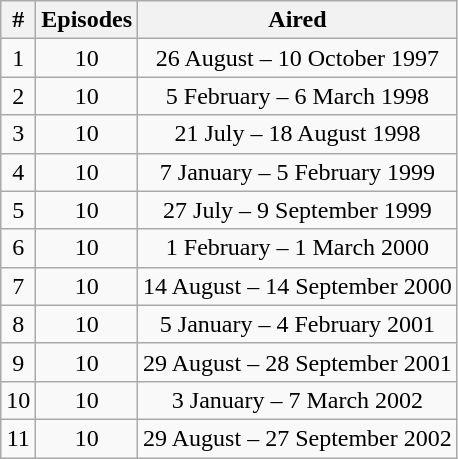<table class="wikitable" style="text-align:center;">
<tr>
<th>#</th>
<th>Episodes</th>
<th>Aired</th>
</tr>
<tr>
<td>1</td>
<td>10</td>
<td>26 August – 10 October 1997</td>
</tr>
<tr>
<td>2</td>
<td>10</td>
<td>5 February – 6 March 1998</td>
</tr>
<tr>
<td>3</td>
<td>10</td>
<td>21 July – 18 August 1998</td>
</tr>
<tr>
<td>4</td>
<td>10</td>
<td>7 January – 5 February 1999</td>
</tr>
<tr>
<td>5</td>
<td>10</td>
<td>27 July – 9 September 1999</td>
</tr>
<tr>
<td>6</td>
<td>10</td>
<td>1 February – 1 March 2000</td>
</tr>
<tr>
<td>7</td>
<td>10</td>
<td>14 August – 14 September 2000</td>
</tr>
<tr>
<td>8</td>
<td>10</td>
<td>5 January – 4 February 2001</td>
</tr>
<tr>
<td>9</td>
<td>10</td>
<td>29 August – 28 September 2001</td>
</tr>
<tr>
<td>10</td>
<td>10</td>
<td>3 January – 7 March 2002</td>
</tr>
<tr>
<td>11</td>
<td>10</td>
<td>29 August – 27 September 2002</td>
</tr>
</table>
